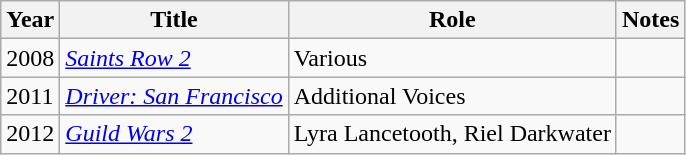<table class="wikitable sortable">
<tr>
<th>Year</th>
<th>Title</th>
<th>Role</th>
<th>Notes</th>
</tr>
<tr>
<td>2008</td>
<td><em><a href='#'>Saints Row 2</a></em></td>
<td>Various</td>
<td></td>
</tr>
<tr>
<td>2011</td>
<td><em><a href='#'>Driver: San Francisco</a></em></td>
<td>Additional Voices</td>
<td></td>
</tr>
<tr>
<td>2012</td>
<td><em><a href='#'>Guild Wars 2</a></em></td>
<td>Lyra Lancetooth, Riel Darkwater</td>
<td></td>
</tr>
</table>
